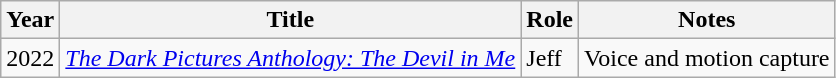<table class="wikitable sortable">
<tr>
<th>Year</th>
<th>Title</th>
<th>Role</th>
<th class="unsortable">Notes</th>
</tr>
<tr>
<td>2022</td>
<td><em><a href='#'>The Dark Pictures Anthology: The Devil in Me</a></em></td>
<td>Jeff</td>
<td>Voice and motion capture</td>
</tr>
</table>
